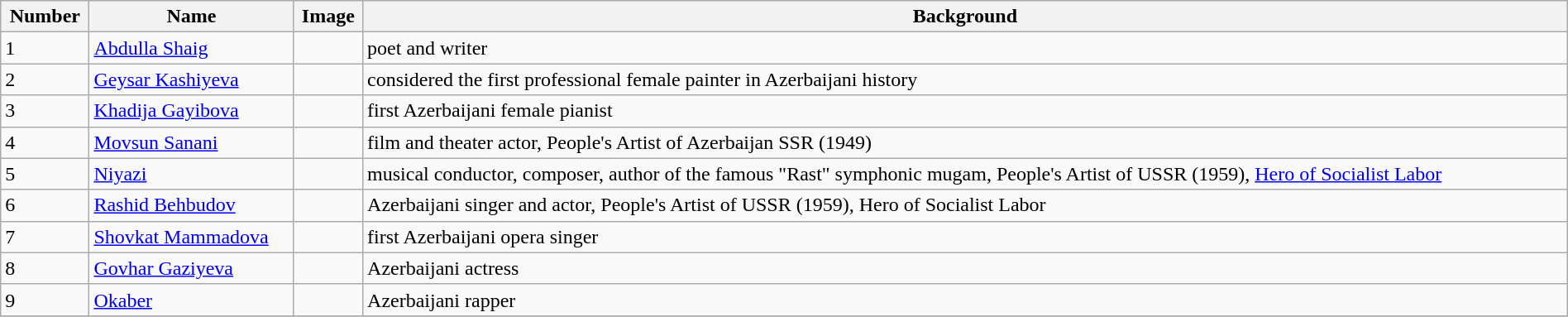<table class="wikitable plainrowheaders sortable" style="font-size:100%;width:100%">
<tr>
<th scope="col">Number</th>
<th scope="col">Name</th>
<th scope="col">Image</th>
<th scope="col">Background</th>
</tr>
<tr>
<td>1</td>
<td><a href='#'>Abdulla Shaig</a></td>
<td></td>
<td>poet and writer</td>
</tr>
<tr>
<td>2</td>
<td><a href='#'>Geysar Kashiyeva</a></td>
<td></td>
<td>considered the first professional female painter in Azerbaijani history</td>
</tr>
<tr>
<td>3</td>
<td><a href='#'>Khadija Gayibova</a></td>
<td></td>
<td>first Azerbaijani female pianist</td>
</tr>
<tr>
<td>4</td>
<td><a href='#'>Movsun Sanani</a></td>
<td></td>
<td>film and theater actor, People's Artist of Azerbaijan SSR (1949)</td>
</tr>
<tr>
<td>5</td>
<td><a href='#'>Niyazi</a></td>
<td></td>
<td>musical conductor, composer, author of the famous "Rast" symphonic mugam, People's Artist of USSR (1959), <a href='#'>Hero of Socialist Labor</a></td>
</tr>
<tr>
<td>6</td>
<td><a href='#'>Rashid Behbudov</a></td>
<td></td>
<td>Azerbaijani singer and actor, People's Artist of USSR (1959), Hero of Socialist Labor</td>
</tr>
<tr>
<td>7</td>
<td><a href='#'>Shovkat Mammadova</a></td>
<td></td>
<td>first Azerbaijani opera singer</td>
</tr>
<tr>
<td>8</td>
<td><a href='#'>Govhar Gaziyeva</a></td>
<td></td>
<td>Azerbaijani actress</td>
</tr>
<tr>
<td>9</td>
<td><a href='#'>Okaber</a></td>
<td></td>
<td>Azerbaijani rapper</td>
</tr>
<tr>
</tr>
</table>
